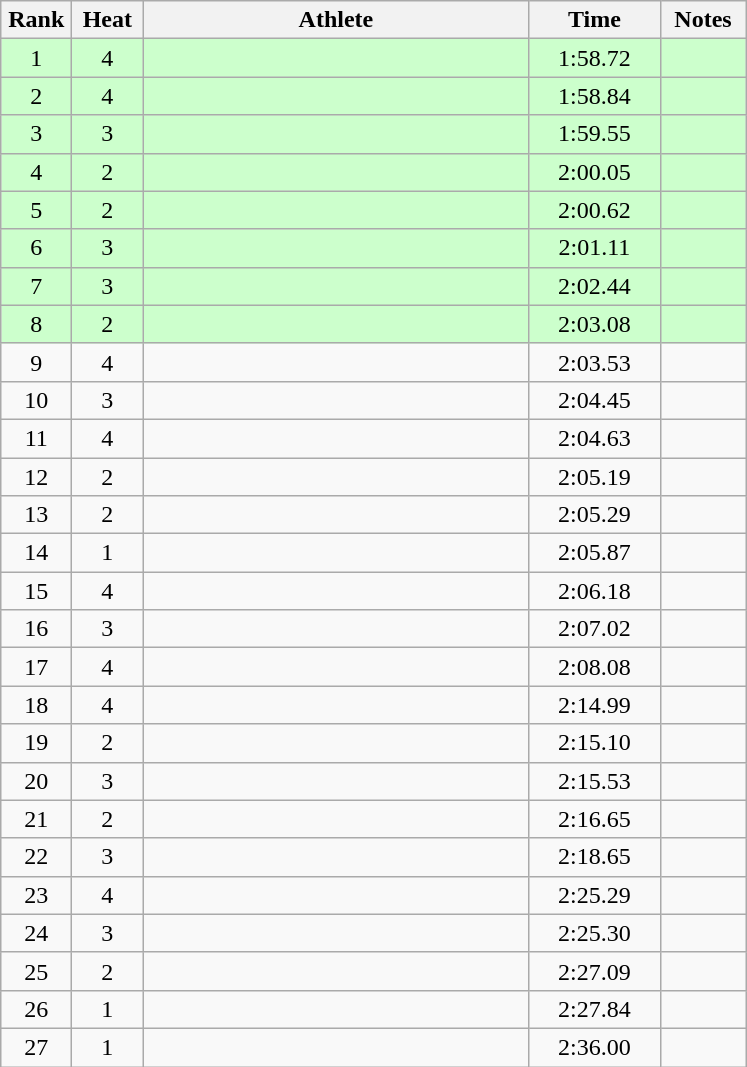<table class="wikitable" style="text-align:center">
<tr>
<th width=40>Rank</th>
<th width=40>Heat</th>
<th width=250>Athlete</th>
<th width=80>Time</th>
<th width=50>Notes</th>
</tr>
<tr bgcolor=#ccffcc>
<td>1</td>
<td>4</td>
<td align=left></td>
<td>1:58.72</td>
<td></td>
</tr>
<tr bgcolor=#ccffcc>
<td>2</td>
<td>4</td>
<td align=left></td>
<td>1:58.84</td>
<td></td>
</tr>
<tr bgcolor=#ccffcc>
<td>3</td>
<td>3</td>
<td align=left></td>
<td>1:59.55</td>
<td></td>
</tr>
<tr bgcolor=#ccffcc>
<td>4</td>
<td>2</td>
<td align=left></td>
<td>2:00.05</td>
<td></td>
</tr>
<tr bgcolor=#ccffcc>
<td>5</td>
<td>2</td>
<td align=left></td>
<td>2:00.62</td>
<td></td>
</tr>
<tr bgcolor=#ccffcc>
<td>6</td>
<td>3</td>
<td align=left></td>
<td>2:01.11</td>
<td></td>
</tr>
<tr bgcolor=#ccffcc>
<td>7</td>
<td>3</td>
<td align=left></td>
<td>2:02.44</td>
<td></td>
</tr>
<tr bgcolor=#ccffcc>
<td>8</td>
<td>2</td>
<td align=left></td>
<td>2:03.08</td>
<td></td>
</tr>
<tr>
<td>9</td>
<td>4</td>
<td align=left></td>
<td>2:03.53</td>
<td></td>
</tr>
<tr>
<td>10</td>
<td>3</td>
<td align=left></td>
<td>2:04.45</td>
<td></td>
</tr>
<tr>
<td>11</td>
<td>4</td>
<td align=left></td>
<td>2:04.63</td>
<td></td>
</tr>
<tr>
<td>12</td>
<td>2</td>
<td align=left></td>
<td>2:05.19</td>
<td></td>
</tr>
<tr>
<td>13</td>
<td>2</td>
<td align=left></td>
<td>2:05.29</td>
<td></td>
</tr>
<tr>
<td>14</td>
<td>1</td>
<td align=left></td>
<td>2:05.87</td>
<td></td>
</tr>
<tr>
<td>15</td>
<td>4</td>
<td align=left></td>
<td>2:06.18</td>
<td></td>
</tr>
<tr>
<td>16</td>
<td>3</td>
<td align=left></td>
<td>2:07.02</td>
<td></td>
</tr>
<tr>
<td>17</td>
<td>4</td>
<td align=left></td>
<td>2:08.08</td>
<td></td>
</tr>
<tr>
<td>18</td>
<td>4</td>
<td align=left></td>
<td>2:14.99</td>
<td></td>
</tr>
<tr>
<td>19</td>
<td>2</td>
<td align=left></td>
<td>2:15.10</td>
<td></td>
</tr>
<tr>
<td>20</td>
<td>3</td>
<td align=left></td>
<td>2:15.53</td>
<td></td>
</tr>
<tr>
<td>21</td>
<td>2</td>
<td align=left></td>
<td>2:16.65</td>
<td></td>
</tr>
<tr>
<td>22</td>
<td>3</td>
<td align=left></td>
<td>2:18.65</td>
<td></td>
</tr>
<tr>
<td>23</td>
<td>4</td>
<td align=left></td>
<td>2:25.29</td>
<td></td>
</tr>
<tr>
<td>24</td>
<td>3</td>
<td align=left></td>
<td>2:25.30</td>
<td></td>
</tr>
<tr>
<td>25</td>
<td>2</td>
<td align=left></td>
<td>2:27.09</td>
<td></td>
</tr>
<tr>
<td>26</td>
<td>1</td>
<td align=left></td>
<td>2:27.84</td>
<td></td>
</tr>
<tr>
<td>27</td>
<td>1</td>
<td align=left></td>
<td>2:36.00</td>
<td></td>
</tr>
</table>
